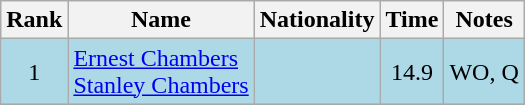<table class="wikitable sortable" style="text-align:center">
<tr>
<th>Rank</th>
<th>Name</th>
<th>Nationality</th>
<th>Time</th>
<th>Notes</th>
</tr>
<tr bgcolor=lightblue>
<td>1</td>
<td align=left><a href='#'>Ernest Chambers</a><br><a href='#'>Stanley Chambers</a></td>
<td align=left></td>
<td>14.9</td>
<td>WO, Q</td>
</tr>
<tr>
</tr>
</table>
